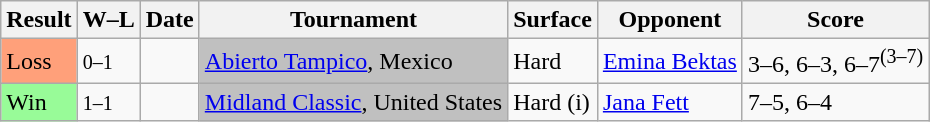<table class="sortable wikitable">
<tr>
<th>Result</th>
<th class="unsortable">W–L</th>
<th>Date</th>
<th>Tournament</th>
<th>Surface</th>
<th>Opponent</th>
<th class="unsortable">Score</th>
</tr>
<tr>
<td bgcolor=ffa07a>Loss</td>
<td><small>0–1</small></td>
<td><a href='#'></a></td>
<td style="background:silver;"><a href='#'>Abierto Tampico</a>, Mexico</td>
<td>Hard</td>
<td> <a href='#'>Emina Bektas</a></td>
<td>3–6, 6–3, 6–7<sup>(3–7)</sup></td>
</tr>
<tr>
<td bgcolor=98fb98>Win</td>
<td><small>1–1</small></td>
<td><a href='#'></a></td>
<td style="background:silver;"><a href='#'>Midland Classic</a>, United States</td>
<td>Hard (i)</td>
<td> <a href='#'>Jana Fett</a></td>
<td>7–5, 6–4</td>
</tr>
</table>
